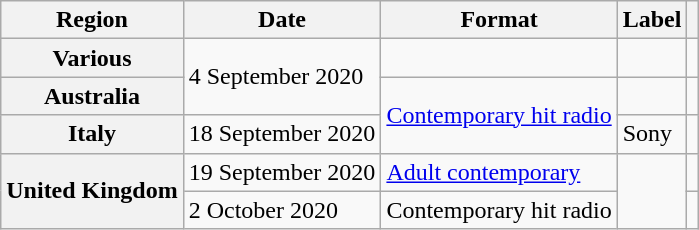<table class="wikitable plainrowheaders">
<tr>
<th scope="col">Region</th>
<th scope="col">Date</th>
<th scope="col">Format</th>
<th scope="col">Label</th>
<th scope="col"></th>
</tr>
<tr>
<th scope="row">Various</th>
<td rowspan="2">4 September 2020</td>
<td></td>
<td></td>
<td></td>
</tr>
<tr>
<th scope="row">Australia</th>
<td rowspan="2"><a href='#'>Contemporary hit radio</a></td>
<td></td>
<td></td>
</tr>
<tr>
<th scope="row">Italy</th>
<td>18 September 2020</td>
<td>Sony</td>
<td></td>
</tr>
<tr>
<th scope="row" rowspan="2">United Kingdom</th>
<td>19 September 2020</td>
<td><a href='#'>Adult contemporary</a></td>
<td rowspan="2"></td>
<td></td>
</tr>
<tr>
<td>2 October 2020</td>
<td>Contemporary hit radio</td>
<td></td>
</tr>
</table>
